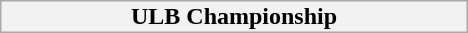<table width=25%>
<tr>
<th bgcolor="#f2f2f2" style="border:1px solid #aaa;">ULB Championship</th>
</tr>
</table>
